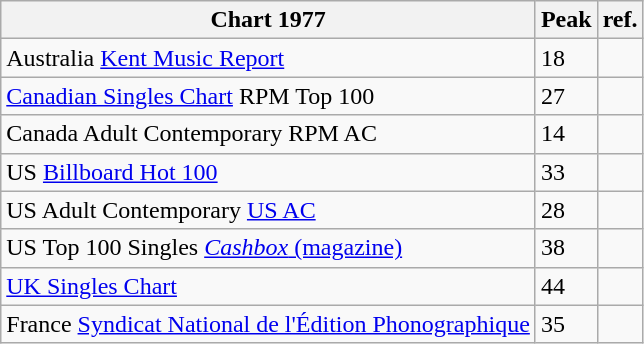<table class="wikitable">
<tr>
<th>Chart 1977</th>
<th>Peak</th>
<th>ref.</th>
</tr>
<tr>
<td>Australia <a href='#'>Kent Music Report</a></td>
<td>18</td>
<td></td>
</tr>
<tr>
<td><a href='#'>Canadian Singles Chart</a> RPM Top 100</td>
<td>27</td>
<td></td>
</tr>
<tr>
<td>Canada Adult Contemporary RPM AC</td>
<td>14</td>
<td></td>
</tr>
<tr>
<td>US <a href='#'>Billboard Hot 100</a></td>
<td>33</td>
<td></td>
</tr>
<tr>
<td>US Adult Contemporary <a href='#'>US AC</a></td>
<td>28</td>
<td></td>
</tr>
<tr>
<td>US Top 100 Singles <a href='#'><em>Cashbox</em> (magazine)</a></td>
<td>38</td>
<td></td>
</tr>
<tr>
<td><a href='#'>UK Singles Chart</a></td>
<td>44</td>
<td></td>
</tr>
<tr>
<td>France <a href='#'>Syndicat National de l'Édition Phonographique</a></td>
<td>35</td>
<td></td>
</tr>
</table>
